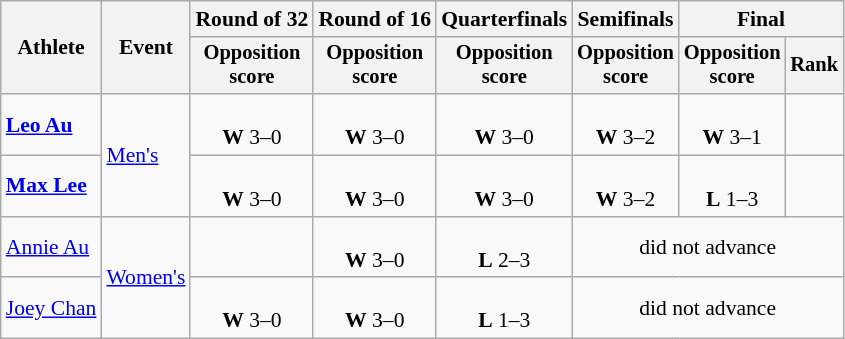<table class=wikitable style="font-size:90%; text-align:center;">
<tr>
<th rowspan="2">Athlete</th>
<th rowspan="2">Event</th>
<th>Round of 32</th>
<th>Round of 16</th>
<th>Quarterfinals</th>
<th>Semifinals</th>
<th colspan=2>Final</th>
</tr>
<tr style="font-size:95%">
<th>Opposition<br> score</th>
<th>Opposition<br> score</th>
<th>Opposition<br> score</th>
<th>Opposition<br> score</th>
<th>Opposition<br> score</th>
<th>Rank</th>
</tr>
<tr>
<td align=left><strong><a href='#'>Leo Au</a></strong></td>
<td align=left rowspan=2><a href='#'>Men's</a></td>
<td><br><strong>W</strong> 3–0</td>
<td><br><strong>W</strong> 3–0</td>
<td><br><strong>W</strong> 3–0</td>
<td><br><strong>W</strong> 3–2</td>
<td><br><strong>W</strong> 3–1</td>
<td></td>
</tr>
<tr>
<td align=left><strong><a href='#'>Max Lee</a></strong></td>
<td><br><strong>W</strong> 3–0</td>
<td><br><strong>W</strong> 3–0</td>
<td><br><strong>W</strong> 3–0</td>
<td><br><strong>W</strong> 3–2</td>
<td><br><strong>L</strong> 1–3</td>
<td></td>
</tr>
<tr>
<td align=left><a href='#'>Annie Au</a></td>
<td align=left rowspan=2><a href='#'>Women's</a></td>
<td></td>
<td><br><strong>W</strong> 3–0</td>
<td><br><strong>L</strong> 2–3</td>
<td colspan=3>did not advance</td>
</tr>
<tr>
<td align=left><a href='#'>Joey Chan</a></td>
<td><br><strong>W</strong> 3–0</td>
<td><br><strong>W</strong> 3–0</td>
<td><br><strong>L</strong> 1–3</td>
<td colspan=3>did not advance</td>
</tr>
</table>
